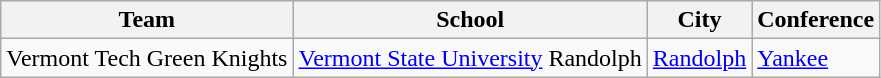<table class="sortable wikitable">
<tr>
<th>Team</th>
<th>School</th>
<th>City</th>
<th>Conference</th>
</tr>
<tr>
<td>Vermont Tech Green Knights</td>
<td><a href='#'>Vermont State University</a> Randolph</td>
<td><a href='#'>Randolph</a></td>
<td><a href='#'>Yankee</a></td>
</tr>
</table>
